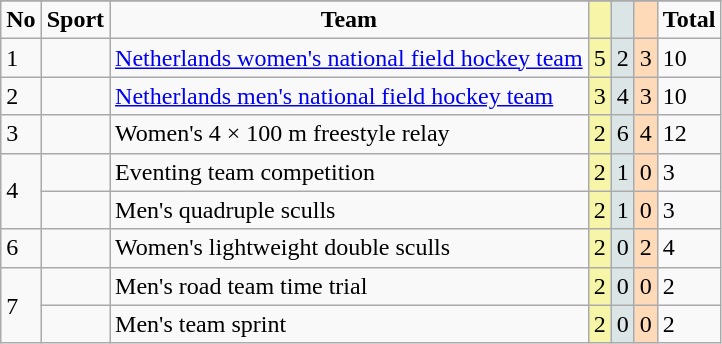<table class="wikitable">
<tr style="background:#efefef;">
</tr>
<tr align=center>
<td><strong>No</strong></td>
<td><strong>Sport</strong></td>
<td><strong>Team</strong></td>
<td bgcolor=#f7f6a8></td>
<td bgcolor=#dce5e5></td>
<td bgcolor=#ffdab9></td>
<td><strong>Total</strong></td>
</tr>
<tr>
<td>1</td>
<td></td>
<td><a href='#'>Netherlands women's national field hockey team</a></td>
<td style="background:#F7F6A8;">5</td>
<td style="background:#DCE5E5;">2</td>
<td style="background:#FFDAB9;">3</td>
<td>10</td>
</tr>
<tr>
<td>2</td>
<td></td>
<td><a href='#'>Netherlands men's national field hockey team</a></td>
<td style="background:#F7F6A8;">3</td>
<td style="background:#DCE5E5;">4</td>
<td style="background:#FFDAB9;">3</td>
<td>10</td>
</tr>
<tr>
<td>3</td>
<td></td>
<td>Women's 4 × 100 m freestyle relay</td>
<td style="background:#F7F6A8;">2</td>
<td style="background:#DCE5E5;">6</td>
<td style="background:#FFDAB9;">4</td>
<td>12</td>
</tr>
<tr>
<td rowspan=2>4</td>
<td></td>
<td>Eventing team competition</td>
<td style="background:#F7F6A8;">2</td>
<td style="background:#DCE5E5;">1</td>
<td style="background:#FFDAB9;">0</td>
<td>3</td>
</tr>
<tr>
<td></td>
<td>Men's quadruple sculls</td>
<td style="background:#F7F6A8;">2</td>
<td style="background:#DCE5E5;">1</td>
<td style="background:#FFDAB9;">0</td>
<td>3</td>
</tr>
<tr>
<td>6</td>
<td></td>
<td>Women's lightweight double sculls</td>
<td style="background:#F7F6A8;">2</td>
<td style="background:#DCE5E5;">0</td>
<td style="background:#FFDAB9;">2</td>
<td>4</td>
</tr>
<tr>
<td rowspan=2>7</td>
<td></td>
<td>Men's road team time trial</td>
<td style="background:#F7F6A8;">2</td>
<td style="background:#DCE5E5;">0</td>
<td style="background:#FFDAB9;">0</td>
<td>2</td>
</tr>
<tr>
<td></td>
<td>Men's team sprint</td>
<td style="background:#F7F6A8;">2</td>
<td style="background:#DCE5E5;">0</td>
<td style="background:#FFDAB9;">0</td>
<td>2</td>
</tr>
</table>
